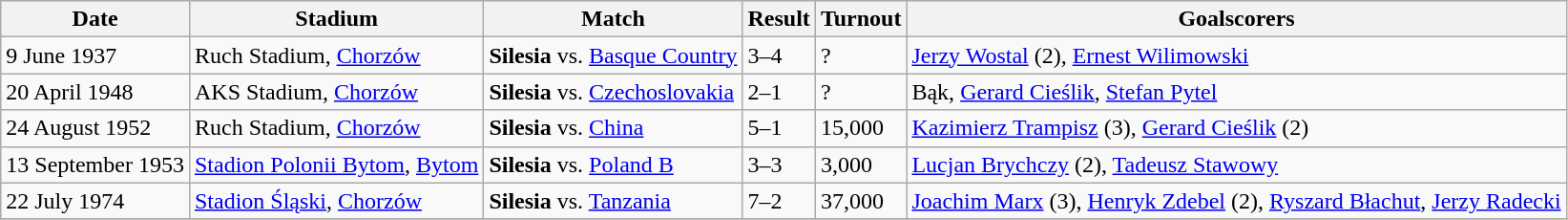<table class="wikitable">
<tr style="background-color: #efefef;">
<th>Date</th>
<th>Stadium</th>
<th>Match</th>
<th>Result</th>
<th>Turnout</th>
<th>Goalscorers</th>
</tr>
<tr>
<td>9 June 1937</td>
<td>Ruch Stadium, <a href='#'>Chorzów</a></td>
<td> <strong>Silesia</strong> vs. <a href='#'>Basque Country</a> </td>
<td>3–4</td>
<td>?</td>
<td><a href='#'>Jerzy Wostal</a> (2), <a href='#'>Ernest Wilimowski</a></td>
</tr>
<tr>
<td>20 April 1948</td>
<td>AKS Stadium, <a href='#'>Chorzów</a></td>
<td> <strong>Silesia</strong> vs. <a href='#'>Czechoslovakia</a> </td>
<td>2–1</td>
<td>?</td>
<td>Bąk, <a href='#'>Gerard Cieślik</a>, <a href='#'>Stefan Pytel</a></td>
</tr>
<tr>
<td>24 August 1952</td>
<td>Ruch Stadium, <a href='#'>Chorzów</a></td>
<td> <strong>Silesia</strong> vs. <a href='#'>China</a> </td>
<td>5–1</td>
<td>15,000</td>
<td><a href='#'>Kazimierz Trampisz</a> (3), <a href='#'>Gerard Cieślik</a> (2)</td>
</tr>
<tr>
<td>13 September 1953</td>
<td><a href='#'>Stadion Polonii Bytom</a>, <a href='#'>Bytom</a></td>
<td> <strong>Silesia</strong> vs. <a href='#'>Poland B</a> </td>
<td>3–3</td>
<td>3,000</td>
<td><a href='#'>Lucjan Brychczy</a> (2), <a href='#'>Tadeusz Stawowy</a></td>
</tr>
<tr>
<td>22 July 1974</td>
<td><a href='#'>Stadion Śląski</a>, <a href='#'>Chorzów</a></td>
<td> <strong>Silesia</strong> vs. <a href='#'>Tanzania</a> </td>
<td>7–2</td>
<td>37,000</td>
<td><a href='#'>Joachim Marx</a> (3), <a href='#'>Henryk Zdebel</a> (2), <a href='#'>Ryszard Błachut</a>, <a href='#'>Jerzy Radecki</a></td>
</tr>
<tr>
</tr>
</table>
